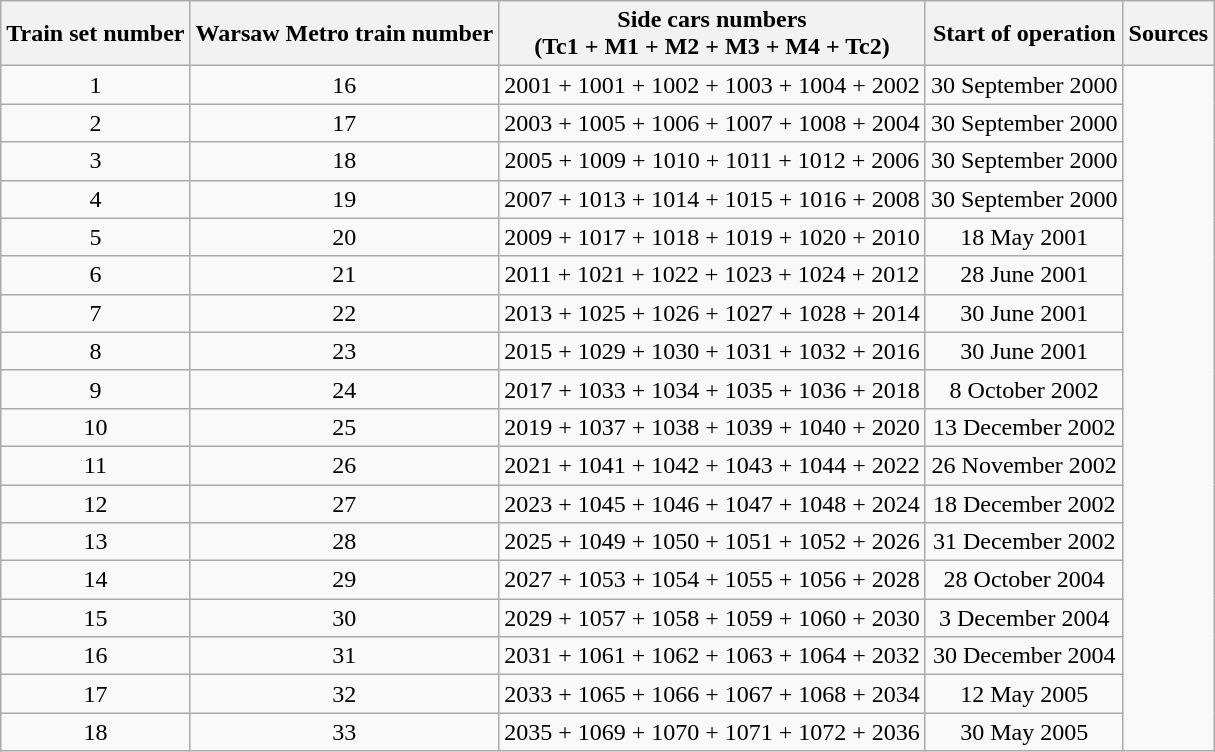<table class="wikitable" style="text-align:center;">
<tr>
<th>Train set number</th>
<th>Warsaw Metro train number</th>
<th>Side cars numbers<br>(Tc1 + M1 + M2 + M3 + M4 + Tc2)</th>
<th>Start of operation</th>
<th>Sources</th>
</tr>
<tr>
<td>1</td>
<td>16</td>
<td>2001 + 1001 + 1002 + 1003 + 1004 + 2002</td>
<td>30 September 2000</td>
<td rowspan="18"></td>
</tr>
<tr>
<td>2</td>
<td>17</td>
<td>2003 + 1005 + 1006 + 1007 + 1008 + 2004</td>
<td>30 September 2000</td>
</tr>
<tr>
<td>3</td>
<td>18</td>
<td>2005 + 1009 + 1010 + 1011 + 1012 + 2006</td>
<td>30 September 2000</td>
</tr>
<tr>
<td>4</td>
<td>19</td>
<td>2007 + 1013 + 1014 + 1015 + 1016 + 2008</td>
<td>30 September 2000</td>
</tr>
<tr>
<td>5</td>
<td>20</td>
<td>2009 + 1017 + 1018 + 1019 + 1020 + 2010</td>
<td>18 May 2001</td>
</tr>
<tr>
<td>6</td>
<td>21</td>
<td>2011 + 1021 + 1022 + 1023 + 1024 + 2012</td>
<td>28 June 2001</td>
</tr>
<tr>
<td>7</td>
<td>22</td>
<td>2013 + 1025 + 1026 + 1027 + 1028 + 2014</td>
<td>30 June 2001</td>
</tr>
<tr>
<td>8</td>
<td>23</td>
<td>2015 + 1029 + 1030 + 1031 + 1032 + 2016</td>
<td>30 June 2001</td>
</tr>
<tr>
<td>9</td>
<td>24</td>
<td>2017 + 1033 + 1034 + 1035 + 1036 + 2018</td>
<td>8 October 2002</td>
</tr>
<tr>
<td>10</td>
<td>25</td>
<td>2019 + 1037 + 1038 + 1039 + 1040 + 2020</td>
<td>13 December 2002</td>
</tr>
<tr>
<td>11</td>
<td>26</td>
<td>2021 + 1041 + 1042 + 1043 + 1044 + 2022</td>
<td>26 November 2002</td>
</tr>
<tr>
<td>12</td>
<td>27</td>
<td>2023 + 1045 + 1046 + 1047 + 1048 + 2024</td>
<td>18 December 2002</td>
</tr>
<tr>
<td>13</td>
<td>28</td>
<td>2025 + 1049 + 1050 + 1051 + 1052 + 2026</td>
<td>31 December 2002</td>
</tr>
<tr>
<td>14</td>
<td>29</td>
<td>2027 + 1053 + 1054 + 1055 + 1056 + 2028</td>
<td>28 October 2004</td>
</tr>
<tr>
<td>15</td>
<td>30</td>
<td>2029 + 1057 + 1058 + 1059 + 1060 + 2030</td>
<td>3 December 2004</td>
</tr>
<tr>
<td>16</td>
<td>31</td>
<td>2031 + 1061 + 1062 + 1063 + 1064 + 2032</td>
<td>30 December 2004</td>
</tr>
<tr>
<td>17</td>
<td>32</td>
<td>2033 + 1065 + 1066 + 1067 + 1068 + 2034</td>
<td>12 May 2005</td>
</tr>
<tr>
<td>18</td>
<td>33</td>
<td>2035 + 1069 + 1070 + 1071 + 1072 + 2036</td>
<td>30 May 2005</td>
</tr>
</table>
